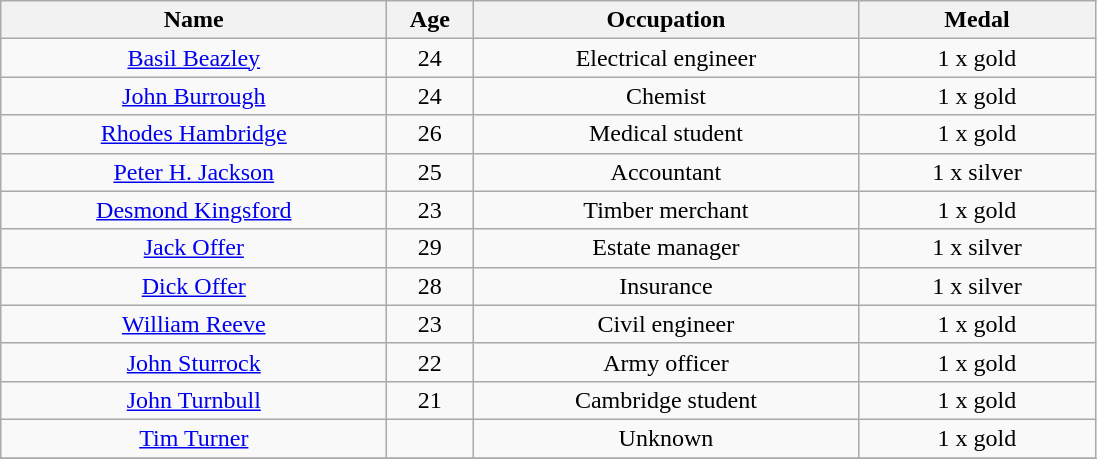<table class="wikitable" style="text-align: center">
<tr>
<th width=250>Name</th>
<th width=50>Age</th>
<th width=250>Occupation</th>
<th width=150>Medal</th>
</tr>
<tr>
<td><a href='#'>Basil Beazley</a></td>
<td>24</td>
<td>Electrical engineer</td>
<td>1 x gold</td>
</tr>
<tr>
<td><a href='#'>John Burrough</a></td>
<td>24</td>
<td>Chemist</td>
<td>1 x gold</td>
</tr>
<tr>
<td><a href='#'>Rhodes Hambridge</a></td>
<td>26</td>
<td>Medical student</td>
<td>1 x gold</td>
</tr>
<tr>
<td><a href='#'>Peter H. Jackson</a></td>
<td>25</td>
<td>Accountant</td>
<td>1 x silver</td>
</tr>
<tr>
<td><a href='#'>Desmond Kingsford</a></td>
<td>23</td>
<td>Timber merchant</td>
<td>1 x gold</td>
</tr>
<tr>
<td><a href='#'>Jack Offer</a></td>
<td>29</td>
<td>Estate manager</td>
<td>1 x silver</td>
</tr>
<tr>
<td><a href='#'>Dick Offer</a></td>
<td>28</td>
<td>Insurance</td>
<td>1 x silver</td>
</tr>
<tr>
<td><a href='#'>William Reeve</a></td>
<td>23</td>
<td>Civil engineer</td>
<td>1 x gold</td>
</tr>
<tr>
<td><a href='#'>John Sturrock</a></td>
<td>22</td>
<td>Army officer</td>
<td>1 x gold</td>
</tr>
<tr>
<td><a href='#'>John Turnbull</a></td>
<td>21</td>
<td>Cambridge student</td>
<td>1 x gold</td>
</tr>
<tr>
<td><a href='#'>Tim Turner</a></td>
<td></td>
<td>Unknown</td>
<td>1 x gold</td>
</tr>
<tr>
</tr>
</table>
